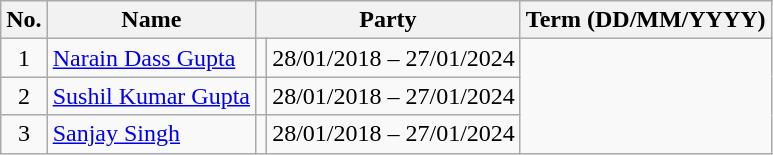<table class="wikitable sortable">
<tr>
<th>No.</th>
<th>Name</th>
<th colspan=2>Party</th>
<th>Term (DD/MM/YYYY)</th>
</tr>
<tr>
<td align="center">1</td>
<td><a href='#'>Narain Dass Gupta</a></td>
<td></td>
<td>28/01/2018 – 27/01/2024</td>
</tr>
<tr>
<td align="center">2</td>
<td><a href='#'>Sushil Kumar Gupta</a></td>
<td></td>
<td>28/01/2018 – 27/01/2024</td>
</tr>
<tr>
<td align="center">3</td>
<td><a href='#'>Sanjay Singh</a></td>
<td></td>
<td>28/01/2018 – 27/01/2024</td>
</tr>
</table>
